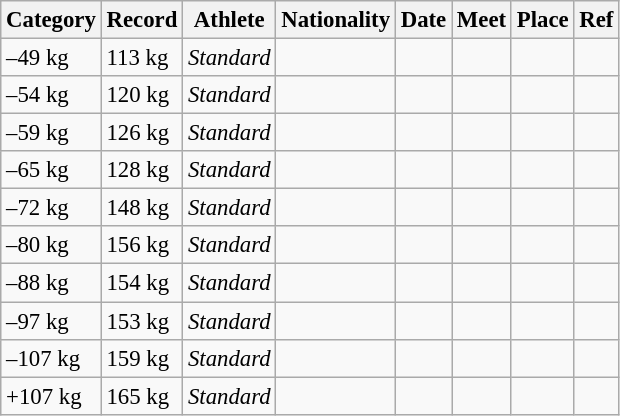<table class="wikitable" style="font-size:95%">
<tr>
<th>Category</th>
<th>Record</th>
<th>Athlete</th>
<th>Nationality</th>
<th>Date</th>
<th>Meet</th>
<th>Place</th>
<th>Ref</th>
</tr>
<tr>
<td>–49 kg</td>
<td>113 kg</td>
<td><em>Standard</em></td>
<td></td>
<td></td>
<td></td>
<td></td>
<td></td>
</tr>
<tr>
<td>–54 kg</td>
<td>120 kg</td>
<td><em>Standard</em></td>
<td></td>
<td></td>
<td></td>
<td></td>
<td></td>
</tr>
<tr>
<td>–59 kg</td>
<td>126 kg</td>
<td><em>Standard</em></td>
<td></td>
<td></td>
<td></td>
<td></td>
<td></td>
</tr>
<tr>
<td>–65 kg</td>
<td>128 kg</td>
<td><em>Standard</em></td>
<td></td>
<td></td>
<td></td>
<td></td>
<td></td>
</tr>
<tr>
<td>–72 kg</td>
<td>148 kg</td>
<td><em>Standard</em></td>
<td></td>
<td></td>
<td></td>
<td></td>
<td></td>
</tr>
<tr>
<td>–80 kg</td>
<td>156 kg</td>
<td><em>Standard</em></td>
<td></td>
<td></td>
<td></td>
<td></td>
<td></td>
</tr>
<tr>
<td>–88 kg</td>
<td>154 kg</td>
<td><em>Standard</em></td>
<td></td>
<td></td>
<td></td>
<td></td>
<td></td>
</tr>
<tr>
<td>–97 kg</td>
<td>153 kg</td>
<td><em>Standard</em></td>
<td></td>
<td></td>
<td></td>
<td></td>
<td></td>
</tr>
<tr>
<td>–107 kg</td>
<td>159 kg</td>
<td><em>Standard</em></td>
<td></td>
<td></td>
<td></td>
<td></td>
<td></td>
</tr>
<tr>
<td>+107 kg</td>
<td>165 kg</td>
<td><em>Standard</em></td>
<td></td>
<td></td>
<td></td>
<td></td>
<td></td>
</tr>
</table>
